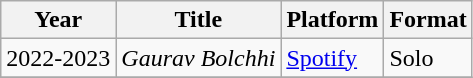<table class="wikitable sortable">
<tr>
<th>Year</th>
<th>Title</th>
<th>Platform</th>
<th>Format</th>
</tr>
<tr>
<td>2022-2023</td>
<td><em>Gaurav Bolchhi</em></td>
<td><a href='#'>Spotify</a></td>
<td>Solo</td>
</tr>
<tr>
</tr>
</table>
